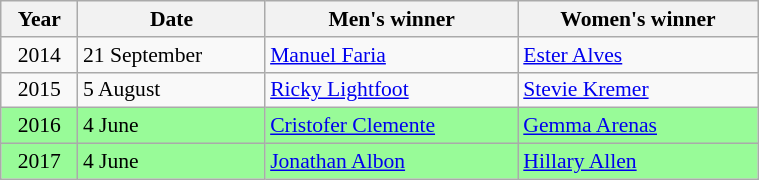<table class="wikitable" width=40% style="font-size:90%; text-align:left;">
<tr>
<th>Year</th>
<th>Date</th>
<th>Men's winner</th>
<th>Women's winner</th>
</tr>
<tr>
<td align=center>2014</td>
<td>21 September</td>
<td> <a href='#'>Manuel Faria</a></td>
<td> <a href='#'>Ester Alves</a></td>
</tr>
<tr>
<td align=center>2015</td>
<td>5 August</td>
<td> <a href='#'>Ricky Lightfoot</a></td>
<td> <a href='#'>Stevie Kremer</a></td>
</tr>
<tr bgcolor=palegreen>
<td align=center>2016</td>
<td>4 June</td>
<td> <a href='#'>Cristofer Clemente</a></td>
<td> <a href='#'>Gemma Arenas</a></td>
</tr>
<tr bgcolor=palegreen>
<td align=center>2017</td>
<td>4 June</td>
<td> <a href='#'>Jonathan Albon</a></td>
<td> <a href='#'>Hillary Allen</a></td>
</tr>
</table>
